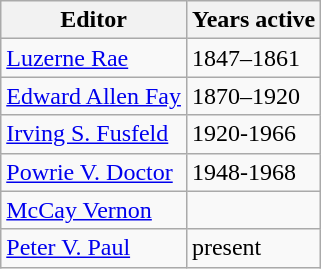<table class="wikitable sortable">
<tr>
<th>Editor</th>
<th>Years active</th>
</tr>
<tr>
<td><a href='#'>Luzerne Rae</a></td>
<td>1847–1861</td>
</tr>
<tr>
<td><a href='#'>Edward Allen Fay</a></td>
<td>1870–1920</td>
</tr>
<tr>
<td><a href='#'>Irving S. Fusfeld</a></td>
<td>1920-1966</td>
</tr>
<tr>
<td><a href='#'>Powrie V. Doctor</a></td>
<td>1948-1968</td>
</tr>
<tr>
<td><a href='#'>McCay Vernon</a></td>
<td></td>
</tr>
<tr>
<td><a href='#'>Peter V. Paul</a></td>
<td>present</td>
</tr>
</table>
